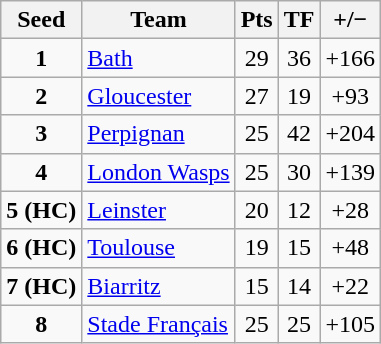<table class="wikitable" style="text-align: center;">
<tr>
<th>Seed</th>
<th>Team</th>
<th>Pts</th>
<th>TF</th>
<th>+/−</th>
</tr>
<tr>
<td><strong>1</strong></td>
<td align=left> <a href='#'>Bath</a></td>
<td>29</td>
<td>36</td>
<td>+166</td>
</tr>
<tr>
<td><strong>2</strong></td>
<td align=left> <a href='#'>Gloucester</a></td>
<td>27</td>
<td>19</td>
<td>+93</td>
</tr>
<tr>
<td><strong>3</strong></td>
<td align=left> <a href='#'>Perpignan</a></td>
<td>25</td>
<td>42</td>
<td>+204</td>
</tr>
<tr>
<td><strong>4</strong></td>
<td align=left> <a href='#'>London Wasps</a></td>
<td>25</td>
<td>30</td>
<td>+139</td>
</tr>
<tr>
<td><strong>5 (HC)</strong></td>
<td align=left> <a href='#'>Leinster</a></td>
<td>20</td>
<td>12</td>
<td>+28</td>
</tr>
<tr>
<td><strong>6 (HC)</strong></td>
<td align=left> <a href='#'>Toulouse</a></td>
<td>19</td>
<td>15</td>
<td>+48</td>
</tr>
<tr>
<td><strong>7 (HC)</strong></td>
<td align=left> <a href='#'>Biarritz</a></td>
<td>15</td>
<td>14</td>
<td>+22</td>
</tr>
<tr>
<td><strong>8</strong></td>
<td align=left> <a href='#'>Stade Français</a></td>
<td>25</td>
<td>25</td>
<td>+105</td>
</tr>
</table>
